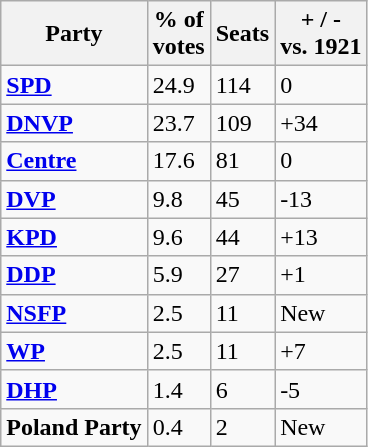<table class="wikitable floatright">
<tr>
<th>Party</th>
<th>% of<br>votes</th>
<th>Seats</th>
<th>+ / -<br>vs. 1921</th>
</tr>
<tr>
<td><a href='#'><strong>SPD</strong></a></td>
<td>24.9</td>
<td>114</td>
<td>0</td>
</tr>
<tr>
<td><a href='#'><strong>DNVP</strong></a></td>
<td>23.7</td>
<td>109</td>
<td>+34</td>
</tr>
<tr>
<td><a href='#'><strong>Centre</strong></a></td>
<td>17.6</td>
<td>81</td>
<td>0</td>
</tr>
<tr>
<td><a href='#'><strong>DVP</strong></a></td>
<td>9.8</td>
<td>45</td>
<td>-13</td>
</tr>
<tr>
<td><a href='#'><strong>KPD</strong></a></td>
<td>9.6</td>
<td>44</td>
<td>+13</td>
</tr>
<tr>
<td><a href='#'><strong>DDP</strong></a></td>
<td>5.9</td>
<td>27</td>
<td>+1</td>
</tr>
<tr>
<td><a href='#'><strong>NSFP</strong></a></td>
<td>2.5</td>
<td>11</td>
<td>New</td>
</tr>
<tr>
<td><a href='#'><strong>WP</strong></a></td>
<td>2.5</td>
<td>11</td>
<td>+7</td>
</tr>
<tr>
<td><a href='#'><strong>DHP</strong></a></td>
<td>1.4</td>
<td>6</td>
<td>-5</td>
</tr>
<tr>
<td><strong>Poland Party</strong></td>
<td>0.4</td>
<td>2</td>
<td>New</td>
</tr>
</table>
